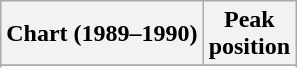<table class="wikitable sortable plainrowheaders" style="text-align:center">
<tr>
<th scope="col">Chart (1989–1990)</th>
<th scope="col">Peak<br> position</th>
</tr>
<tr>
</tr>
<tr>
</tr>
</table>
